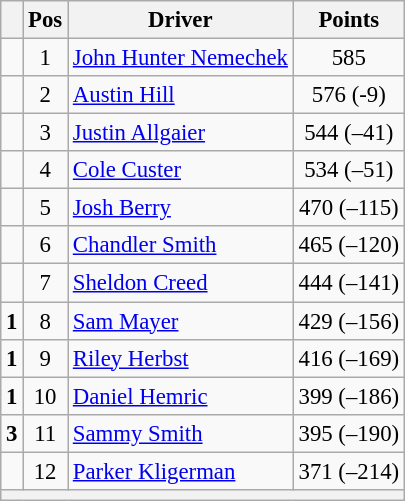<table class="wikitable" style="font-size: 95%;">
<tr>
<th></th>
<th>Pos</th>
<th>Driver</th>
<th>Points</th>
</tr>
<tr>
<td align="left"></td>
<td style="text-align:center;">1</td>
<td><a href='#'>John Hunter Nemechek</a></td>
<td style="text-align:center;">585</td>
</tr>
<tr>
<td align="left"></td>
<td style="text-align:center;">2</td>
<td><a href='#'>Austin Hill</a></td>
<td style="text-align:center;">576 (-9)</td>
</tr>
<tr>
<td align="left"></td>
<td style="text-align:center;">3</td>
<td><a href='#'>Justin Allgaier</a></td>
<td style="text-align:center;">544 (–41)</td>
</tr>
<tr>
<td align="left"></td>
<td style="text-align:center;">4</td>
<td><a href='#'>Cole Custer</a></td>
<td style="text-align:center;">534 (–51)</td>
</tr>
<tr>
<td align="left"></td>
<td style="text-align:center;">5</td>
<td><a href='#'>Josh Berry</a></td>
<td style="text-align:center;">470 (–115)</td>
</tr>
<tr>
<td align="left"></td>
<td style="text-align:center;">6</td>
<td><a href='#'>Chandler Smith</a></td>
<td style="text-align:center;">465 (–120)</td>
</tr>
<tr>
<td align="left"></td>
<td style="text-align:center;">7</td>
<td><a href='#'>Sheldon Creed</a></td>
<td style="text-align:center;">444 (–141)</td>
</tr>
<tr>
<td align="left"> <strong>1</strong></td>
<td style="text-align:center;">8</td>
<td><a href='#'>Sam Mayer</a></td>
<td style="text-align:center;">429 (–156)</td>
</tr>
<tr>
<td align="left"> <strong>1</strong></td>
<td style="text-align:center;">9</td>
<td><a href='#'>Riley Herbst</a></td>
<td style="text-align:center;">416 (–169)</td>
</tr>
<tr>
<td align="left"> <strong>1</strong></td>
<td style="text-align:center;">10</td>
<td><a href='#'>Daniel Hemric</a></td>
<td style="text-align:center;">399 (–186)</td>
</tr>
<tr>
<td align="left"> <strong>3</strong></td>
<td style="text-align:center;">11</td>
<td><a href='#'>Sammy Smith</a></td>
<td style="text-align:center;">395 (–190)</td>
</tr>
<tr>
<td align="left"></td>
<td style="text-align:center;">12</td>
<td><a href='#'>Parker Kligerman</a></td>
<td style="text-align:center;">371 (–214)</td>
</tr>
<tr class="sortbottom">
<th colspan="9"></th>
</tr>
</table>
